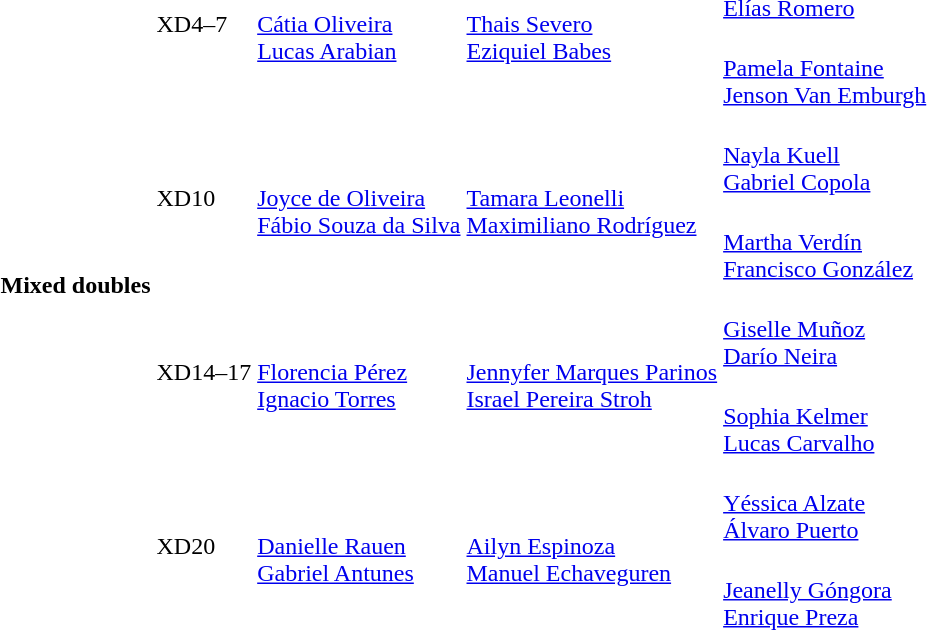<table>
<tr>
<th rowspan="8">Mixed doubles</th>
<td rowspan=2>XD4–7<br></td>
<td rowspan=2><br><a href='#'>Cátia Oliveira</a><br><a href='#'>Lucas Arabian</a></td>
<td rowspan=2><br><a href='#'>Thais Severo</a><br><a href='#'>Eziquiel Babes</a></td>
<td><br><br><a href='#'>Elías Romero</a></td>
</tr>
<tr>
<td><br><a href='#'>Pamela Fontaine</a><br><a href='#'>Jenson Van Emburgh</a></td>
</tr>
<tr>
<td rowspan=2>XD10<br></td>
<td rowspan=2><br><a href='#'>Joyce de Oliveira</a><br><a href='#'>Fábio Souza da Silva</a></td>
<td rowspan=2><br><a href='#'>Tamara Leonelli</a><br><a href='#'>Maximiliano Rodríguez</a></td>
<td><br><a href='#'>Nayla Kuell</a><br><a href='#'>Gabriel Copola</a></td>
</tr>
<tr>
<td><br><a href='#'>Martha Verdín</a><br><a href='#'>Francisco González</a></td>
</tr>
<tr>
<td rowspan=2>XD14–17<br></td>
<td rowspan=2><br><a href='#'>Florencia Pérez</a><br><a href='#'>Ignacio Torres</a></td>
<td rowspan=2><br><a href='#'>Jennyfer Marques Parinos</a><br><a href='#'>Israel Pereira Stroh</a></td>
<td><br><a href='#'>Giselle Muñoz</a><br><a href='#'>Darío Neira</a></td>
</tr>
<tr>
<td><br><a href='#'>Sophia Kelmer</a><br><a href='#'>Lucas Carvalho</a></td>
</tr>
<tr>
<td rowspan=2>XD20<br></td>
<td rowspan=2><br><a href='#'>Danielle Rauen</a><br><a href='#'>Gabriel Antunes</a></td>
<td rowspan=2><br><a href='#'>Ailyn Espinoza</a><br><a href='#'>Manuel Echaveguren</a></td>
<td><br><a href='#'>Yéssica Alzate</a><br><a href='#'>Álvaro Puerto</a></td>
</tr>
<tr>
<td><br><a href='#'>Jeanelly Góngora</a><br><a href='#'>Enrique Preza</a></td>
</tr>
</table>
